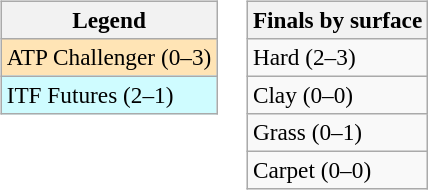<table>
<tr valign=top>
<td><br><table class=wikitable style=font-size:97%>
<tr>
<th>Legend</th>
</tr>
<tr bgcolor=moccasin>
<td>ATP Challenger (0–3)</td>
</tr>
<tr bgcolor=cffcff>
<td>ITF Futures (2–1)</td>
</tr>
</table>
</td>
<td><br><table class=wikitable style=font-size:97%>
<tr>
<th>Finals by surface</th>
</tr>
<tr>
<td>Hard (2–3)</td>
</tr>
<tr>
<td>Clay (0–0)</td>
</tr>
<tr>
<td>Grass (0–1)</td>
</tr>
<tr>
<td>Carpet (0–0)</td>
</tr>
</table>
</td>
</tr>
</table>
